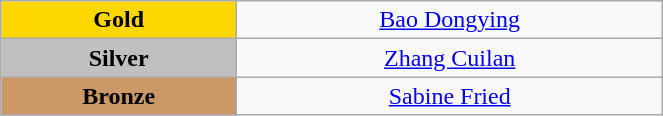<table class="wikitable" style="text-align:center; " width="35%">
<tr>
<td bgcolor="gold"><strong>Gold</strong></td>
<td><a href='#'>Bao Dongying</a><br>  <small><em></em></small></td>
</tr>
<tr>
<td bgcolor="silver"><strong>Silver</strong></td>
<td><a href='#'>Zhang Cuilan</a><br>  <small><em></em></small></td>
</tr>
<tr>
<td bgcolor="CC9966"><strong>Bronze</strong></td>
<td><a href='#'>Sabine Fried</a><br>  <small><em></em></small></td>
</tr>
</table>
